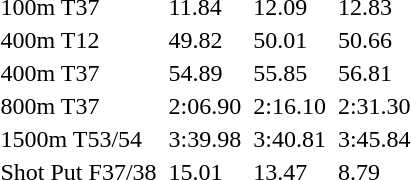<table>
<tr>
<td>100m T37</td>
<td></td>
<td>11.84</td>
<td></td>
<td>12.09</td>
<td></td>
<td>12.83</td>
</tr>
<tr>
<td>400m T12</td>
<td></td>
<td>49.82</td>
<td></td>
<td>50.01</td>
<td></td>
<td>50.66</td>
</tr>
<tr>
<td>400m T37</td>
<td></td>
<td>54.89</td>
<td></td>
<td>55.85</td>
<td></td>
<td>56.81</td>
</tr>
<tr>
<td>800m T37</td>
<td></td>
<td>2:06.90</td>
<td></td>
<td>2:16.10</td>
<td></td>
<td>2:31.30</td>
</tr>
<tr>
<td>1500m T53/54</td>
<td></td>
<td>3:39.98</td>
<td></td>
<td>3:40.81</td>
<td></td>
<td>3:45.84</td>
</tr>
<tr>
<td>Shot Put F37/38</td>
<td></td>
<td>15.01</td>
<td></td>
<td>13.47</td>
<td></td>
<td>8.79</td>
</tr>
</table>
